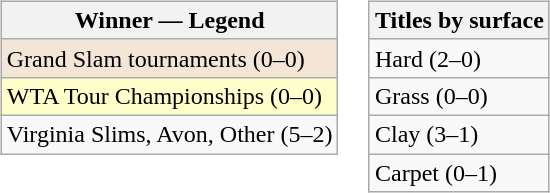<table>
<tr valign=top>
<td><br><table class="wikitable sortable mw-collapsible mw-collapsed">
<tr>
<th>Winner — Legend</th>
</tr>
<tr>
<td bgcolor=#f3e6d7>Grand Slam tournaments (0–0)</td>
</tr>
<tr>
<td bgcolor=#ffffcc>WTA Tour Championships (0–0)</td>
</tr>
<tr>
<td>Virginia Slims, Avon, Other (5–2)</td>
</tr>
</table>
</td>
<td><br><table class="wikitable sortable mw-collapsible mw-collapsed">
<tr>
<th>Titles by surface</th>
</tr>
<tr>
<td>Hard (2–0)</td>
</tr>
<tr>
<td>Grass (0–0)</td>
</tr>
<tr>
<td>Clay (3–1)</td>
</tr>
<tr>
<td>Carpet (0–1)</td>
</tr>
</table>
</td>
</tr>
</table>
